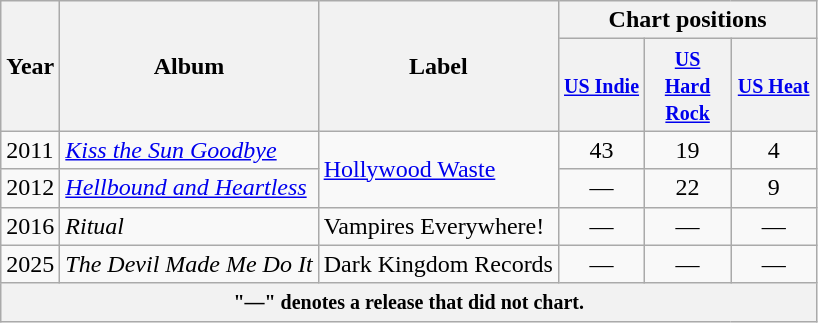<table class="wikitable">
<tr>
<th rowspan="2">Year</th>
<th rowspan="2">Album</th>
<th rowspan="2">Label</th>
<th colspan="3">Chart positions</th>
</tr>
<tr>
<th style="width:50px;"><small><a href='#'>US Indie</a></small></th>
<th style="width:50px;"><small><a href='#'>US Hard Rock</a></small></th>
<th style="width:50px;"><small><a href='#'>US Heat</a></small></th>
</tr>
<tr>
<td>2011</td>
<td><em><a href='#'>Kiss the Sun Goodbye</a></em></td>
<td rowspan="2"><a href='#'>Hollywood Waste</a></td>
<td style="text-align:center;">43</td>
<td style="text-align:center;">19</td>
<td style="text-align:center;">4</td>
</tr>
<tr>
<td>2012</td>
<td><em><a href='#'>Hellbound and Heartless</a></em></td>
<td style="text-align:center;">—</td>
<td style="text-align:center;">22</td>
<td style="text-align:center;">9</td>
</tr>
<tr>
<td>2016</td>
<td><em>Ritual</em></td>
<td rowspan="1">Vampires Everywhere!</td>
<td style="text-align:center;">—</td>
<td style="text-align:center;">—</td>
<td style="text-align:center;">—</td>
</tr>
<tr>
<td>2025</td>
<td><em>The Devil Made Me Do It</em></td>
<td rowspan="1">Dark Kingdom Records</td>
<td style="text-align:center;">—</td>
<td style="text-align:center;">—</td>
<td style="text-align:center;">—</td>
</tr>
<tr>
<th colspan="8"><small>"—" denotes a release that did not chart.</small></th>
</tr>
</table>
